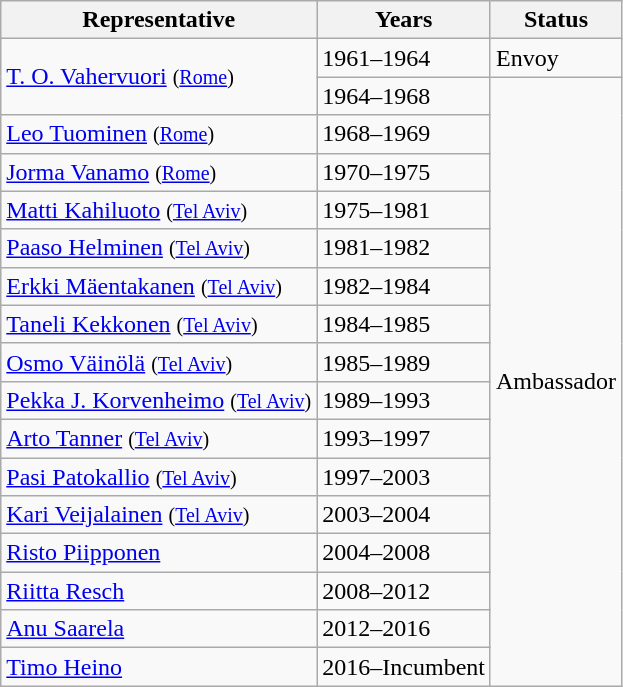<table class="wikitable sortable">
<tr>
<th>Representative</th>
<th>Years</th>
<th>Status</th>
</tr>
<tr>
<td rowspan="2"><a href='#'>T. O. Vahervuori</a> <small>(<a href='#'>Rome</a>)</small></td>
<td>1961–1964</td>
<td>Envoy</td>
</tr>
<tr>
<td>1964–1968</td>
<td rowspan="16">Ambassador</td>
</tr>
<tr>
<td><a href='#'>Leo Tuominen</a> <small>(<a href='#'>Rome</a>)</small></td>
<td>1968–1969</td>
</tr>
<tr>
<td><a href='#'>Jorma Vanamo</a> <small>(<a href='#'>Rome</a>)</small></td>
<td>1970–1975</td>
</tr>
<tr>
<td><a href='#'>Matti Kahiluoto</a> <small>(<a href='#'>Tel Aviv</a>)</small></td>
<td>1975–1981</td>
</tr>
<tr>
<td><a href='#'>Paaso Helminen</a> <small>(<a href='#'>Tel Aviv</a>)</small></td>
<td>1981–1982</td>
</tr>
<tr>
<td><a href='#'>Erkki Mäentakanen</a> <small>(<a href='#'>Tel Aviv</a>)</small></td>
<td>1982–1984</td>
</tr>
<tr>
<td><a href='#'>Taneli Kekkonen</a> <small>(<a href='#'>Tel Aviv</a>)</small></td>
<td>1984–1985</td>
</tr>
<tr>
<td><a href='#'>Osmo Väinölä</a> <small>(<a href='#'>Tel Aviv</a>)</small></td>
<td>1985–1989</td>
</tr>
<tr>
<td><a href='#'>Pekka J. Korvenheimo</a> <small>(<a href='#'>Tel Aviv</a>)</small></td>
<td>1989–1993</td>
</tr>
<tr>
<td><a href='#'>Arto Tanner</a> <small>(<a href='#'>Tel Aviv</a>)</small></td>
<td>1993–1997</td>
</tr>
<tr>
<td><a href='#'>Pasi Patokallio</a> <small>(<a href='#'>Tel Aviv</a>)</small></td>
<td>1997–2003</td>
</tr>
<tr>
<td><a href='#'>Kari Veijalainen</a> <small>(<a href='#'>Tel Aviv</a>)</small></td>
<td>2003–2004</td>
</tr>
<tr>
<td><a href='#'>Risto Piipponen</a></td>
<td>2004–2008</td>
</tr>
<tr>
<td><a href='#'>Riitta Resch</a></td>
<td>2008–2012</td>
</tr>
<tr>
<td><a href='#'>Anu Saarela</a></td>
<td>2012–2016</td>
</tr>
<tr>
<td><a href='#'>Timo Heino</a></td>
<td>2016–Incumbent</td>
</tr>
</table>
